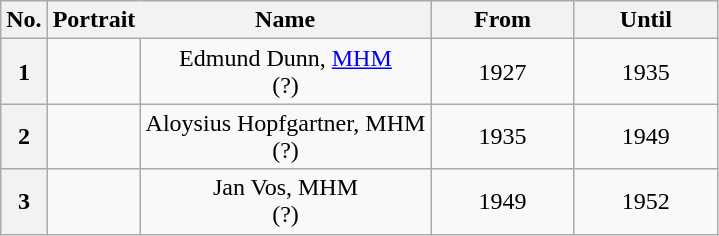<table class="wikitable" style="text-align:center;">
<tr>
<th scope="col">No.</th>
<th scope="col" style="border-right:none;">Portrait</th>
<th scope="col" style="border-left:none;">Name</th>
<th scope="col" style="width:20%;">From</th>
<th scope="col" style="width:20%;">Until</th>
</tr>
<tr>
<th scope="row">1</th>
<td></td>
<td>Edmund Dunn, <a href='#'>MHM</a> <br> (?)</td>
<td>1927</td>
<td>1935</td>
</tr>
<tr>
<th>2</th>
<td></td>
<td>Aloysius Hopfgartner, MHM <br> (?)</td>
<td>1935</td>
<td>1949</td>
</tr>
<tr>
<th>3</th>
<td></td>
<td>Jan Vos, MHM <br> (?)</td>
<td>1949</td>
<td>1952</td>
</tr>
</table>
